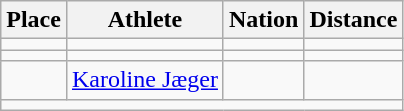<table class="wikitable mw-datatable sortable">
<tr>
<th>Place</th>
<th>Athlete</th>
<th>Nation</th>
<th>Distance</th>
</tr>
<tr>
<td align=center></td>
<td></td>
<td></td>
<td> </td>
</tr>
<tr>
<td align=center></td>
<td></td>
<td></td>
<td> </td>
</tr>
<tr>
<td align=center></td>
<td><a href='#'>Karoline Jæger</a></td>
<td></td>
<td> </td>
</tr>
<tr class="sortbottom">
<td align=center colspan="5"></td>
</tr>
</table>
